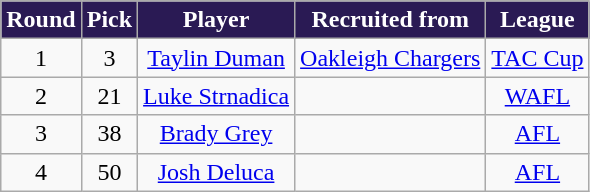<table class="wikitable" style="text-align:center;">
<tr>
<td style="background:#2A1A54; color: white;"><strong>Round</strong></td>
<td style="background:#2A1A54; color: white;"><strong>Pick</strong></td>
<td style="background:#2A1A54; color: white;"><strong>Player</strong></td>
<td style="background:#2A1A54; color: white;"><strong>Recruited from</strong></td>
<td style="background:#2A1A54; color: white;"><strong>League</strong></td>
</tr>
<tr>
<td>1</td>
<td>3</td>
<td><a href='#'>Taylin Duman</a></td>
<td><a href='#'>Oakleigh Chargers</a></td>
<td><a href='#'>TAC Cup</a></td>
</tr>
<tr>
<td>2</td>
<td>21</td>
<td><a href='#'>Luke Strnadica</a></td>
<td></td>
<td><a href='#'>WAFL</a></td>
</tr>
<tr>
<td>3</td>
<td>38</td>
<td><a href='#'>Brady Grey</a></td>
<td></td>
<td><a href='#'>AFL</a></td>
</tr>
<tr>
<td>4</td>
<td>50</td>
<td><a href='#'>Josh Deluca</a></td>
<td></td>
<td><a href='#'>AFL</a></td>
</tr>
</table>
